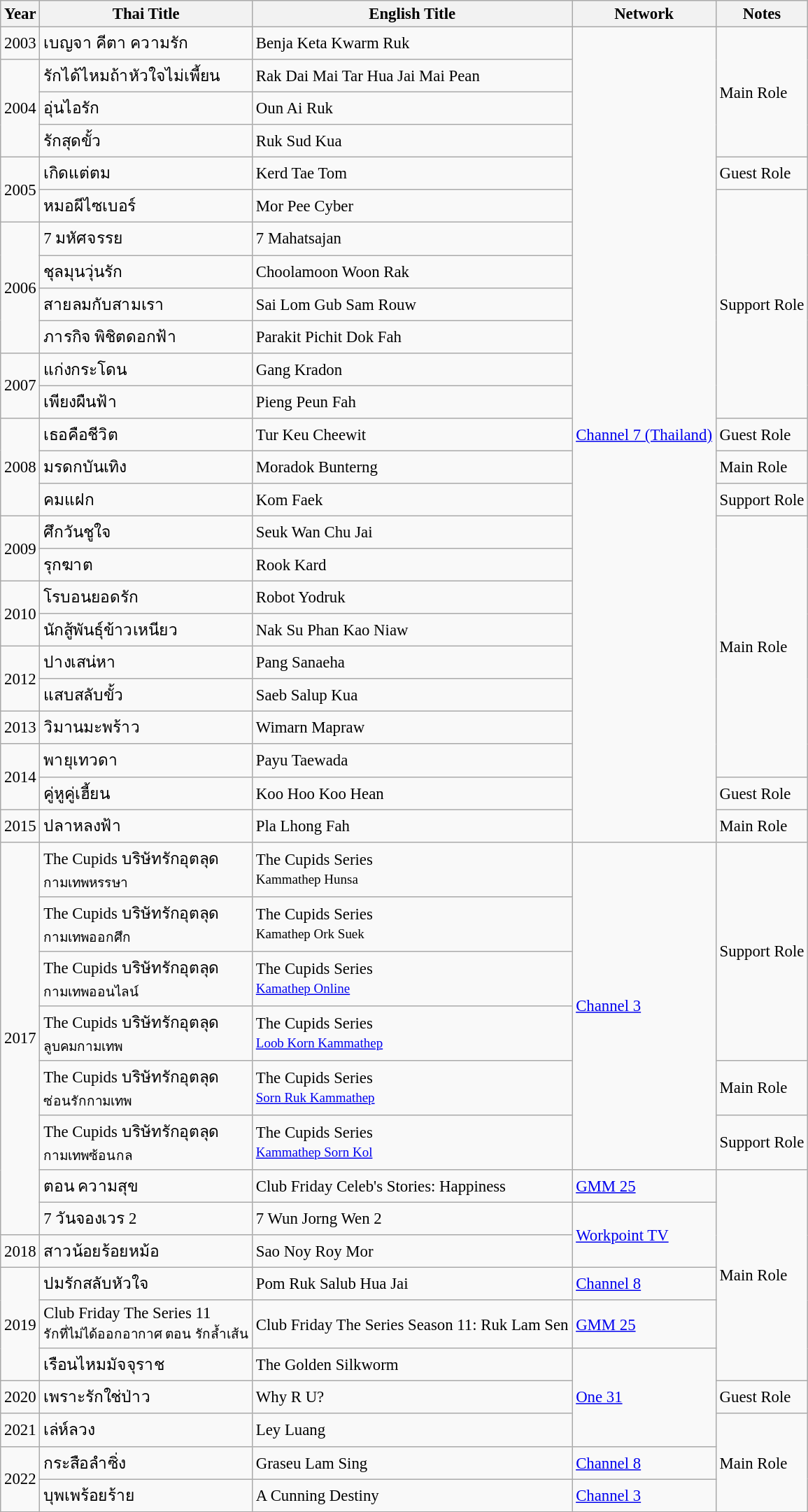<table class="wikitable" style="font-size: 95%;">
<tr>
<th>Year</th>
<th>Thai Title</th>
<th>English Title</th>
<th>Network</th>
<th>Notes</th>
</tr>
<tr>
<td rowspan="1">2003</td>
<td>เบญจา คีตา ความรัก</td>
<td>Benja Keta Kwarm Ruk</td>
<td rowspan="25"><a href='#'>Channel 7 (Thailand)</a></td>
<td rowspan="4">Main Role</td>
</tr>
<tr>
<td rowspan="3">2004</td>
<td>รักได้ไหมถ้าหัวใจไม่เพี้ยน</td>
<td>Rak Dai Mai Tar Hua Jai Mai Pean</td>
</tr>
<tr>
<td>อุ่นไอรัก</td>
<td>Oun Ai Ruk</td>
</tr>
<tr>
<td>รักสุดขั้ว</td>
<td>Ruk Sud Kua</td>
</tr>
<tr>
<td rowspan="2">2005</td>
<td>เกิดแต่ตม</td>
<td>Kerd Tae Tom</td>
<td>Guest Role</td>
</tr>
<tr>
<td>หมอผีไซเบอร์</td>
<td>Mor Pee Cyber</td>
<td rowspan="7">Support Role</td>
</tr>
<tr>
<td rowspan="4">2006</td>
<td>7 มหัศจรรย</td>
<td>7 Mahatsajan</td>
</tr>
<tr>
<td>ชุลมุนวุ่นรัก</td>
<td>Choolamoon Woon Rak</td>
</tr>
<tr>
<td>สายลมกับสามเรา</td>
<td>Sai Lom Gub Sam Rouw</td>
</tr>
<tr>
<td>ภารกิจ พิชิตดอกฟ้า</td>
<td>Parakit Pichit Dok Fah</td>
</tr>
<tr>
<td rowspan="2">2007</td>
<td>แก่งกระโดน</td>
<td>Gang Kradon</td>
</tr>
<tr>
<td>เพียงผืนฟ้า</td>
<td>Pieng Peun Fah</td>
</tr>
<tr>
<td rowspan="3">2008</td>
<td>เธอคือชีวิต</td>
<td>Tur Keu Cheewit</td>
<td>Guest Role</td>
</tr>
<tr>
<td>มรดกบันเทิง</td>
<td>Moradok Bunterng</td>
<td>Main Role</td>
</tr>
<tr>
<td>คมแฝก</td>
<td>Kom Faek</td>
<td>Support Role</td>
</tr>
<tr>
<td rowspan="2">2009</td>
<td>ศึกวันชูใจ</td>
<td>Seuk Wan Chu Jai</td>
<td rowspan="8">Main Role</td>
</tr>
<tr>
<td>รุกฆาต</td>
<td>Rook Kard</td>
</tr>
<tr>
<td rowspan="2">2010</td>
<td>โรบอนยอดรัก</td>
<td>Robot Yodruk</td>
</tr>
<tr>
<td>นักสู้พันธุ์ข้าวเหนียว</td>
<td>Nak Su Phan Kao Niaw</td>
</tr>
<tr>
<td rowspan="2">2012</td>
<td>ปางเสน่หา</td>
<td>Pang Sanaeha</td>
</tr>
<tr>
<td>แสบสลับขั้ว</td>
<td>Saeb Salup Kua</td>
</tr>
<tr>
<td rowspan="1">2013</td>
<td>วิมานมะพร้าว</td>
<td>Wimarn Mapraw</td>
</tr>
<tr>
<td rowspan="2">2014</td>
<td>พายุเทวดา</td>
<td>Payu Taewada</td>
</tr>
<tr>
<td>คู่หูคู่เฮี้ยน</td>
<td>Koo Hoo Koo Hean</td>
<td>Guest Role</td>
</tr>
<tr>
<td rowspan="1">2015</td>
<td>ปลาหลงฟ้า</td>
<td>Pla Lhong Fah</td>
<td>Main Role</td>
</tr>
<tr>
<td rowspan="8">2017</td>
<td>The Cupids บริษัทรักอุตลุด <br><small>กามเทพหรรษา</small></td>
<td>The Cupids Series <br> <small>Kammathep Hunsa</small></td>
<td rowspan="6"><a href='#'>Channel 3</a></td>
<td rowspan="4">Support Role</td>
</tr>
<tr>
<td>The Cupids บริษัทรักอุตลุด <br><small>กามเทพออกศึก</small></td>
<td>The Cupids Series <br> <small>Kamathep Ork Suek</small></td>
</tr>
<tr>
<td>The Cupids บริษัทรักอุตลุด <br><small>กามเทพออนไลน์</small></td>
<td>The Cupids Series <br> <small><a href='#'>Kamathep Online</a></small></td>
</tr>
<tr>
<td>The Cupids บริษัทรักอุตลุด <br><small>ลูบคมกามเทพ</small></td>
<td>The Cupids Series <br> <small><a href='#'>Loob Korn Kammathep</a></small></td>
</tr>
<tr>
<td>The Cupids บริษัทรักอุตลุด <br><small>ซ่อนรักกามเทพ</small></td>
<td>The Cupids Series <br> <small><a href='#'>Sorn Ruk Kammathep</a></small></td>
<td>Main Role</td>
</tr>
<tr>
<td>The Cupids บริษัทรักอุตลุด <br><small>กามเทพซ้อนกล</small></td>
<td>The Cupids Series <br> <small><a href='#'>Kammathep Sorn Kol</a></small></td>
<td>Support Role</td>
</tr>
<tr>
<td>ตอน ความสุข</td>
<td>Club Friday Celeb's Stories: Happiness</td>
<td><a href='#'>GMM 25</a></td>
<td rowspan="6">Main Role</td>
</tr>
<tr>
<td>7 วันจองเวร 2</td>
<td>7 Wun Jorng Wen 2</td>
<td rowspan="2"><a href='#'>Workpoint TV</a></td>
</tr>
<tr>
<td rowspan="1">2018</td>
<td>สาวน้อยร้อยหม้อ</td>
<td>Sao Noy Roy Mor</td>
</tr>
<tr>
<td rowspan="3">2019</td>
<td>ปมรักสลับหัวใจ</td>
<td>Pom Ruk Salub Hua Jai</td>
<td><a href='#'>Channel 8</a></td>
</tr>
<tr>
<td>Club Friday The Series 11 <br><small>รักที่ไม่ได้ออกอากาศ ตอน รักล้ำเส้น</small></td>
<td>Club Friday The Series Season 11: Ruk Lam Sen</td>
<td><a href='#'>GMM 25</a></td>
</tr>
<tr>
<td>เรือนไหมมัจจุราช</td>
<td>The Golden Silkworm</td>
<td rowspan="3"><a href='#'>One 31</a></td>
</tr>
<tr>
<td rowspan="1">2020</td>
<td>เพราะรักใช่ป่าว</td>
<td>Why R U?</td>
<td>Guest Role</td>
</tr>
<tr>
<td rowspan="1">2021</td>
<td>เล่ห์ลวง</td>
<td>Ley Luang</td>
<td rowspan="3">Main Role</td>
</tr>
<tr>
<td rowspan="2">2022</td>
<td>กระสือลำซิ่ง</td>
<td>Graseu Lam Sing</td>
<td><a href='#'>Channel 8</a></td>
</tr>
<tr>
<td>บุพเพร้อยร้าย</td>
<td>A Cunning Destiny</td>
<td><a href='#'>Channel 3</a></td>
</tr>
<tr>
</tr>
</table>
